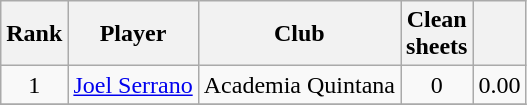<table class="wikitable" style="text-align:center">
<tr>
<th>Rank</th>
<th>Player</th>
<th>Club</th>
<th>Clean<br>sheets</th>
<th></th>
</tr>
<tr>
<td rowspan="1">1</td>
<td align="left"> <a href='#'>Joel Serrano</a></td>
<td align="left">Academia Quintana</td>
<td rowspan="1">0</td>
<td rowspan="1">0.00</td>
</tr>
<tr>
</tr>
</table>
